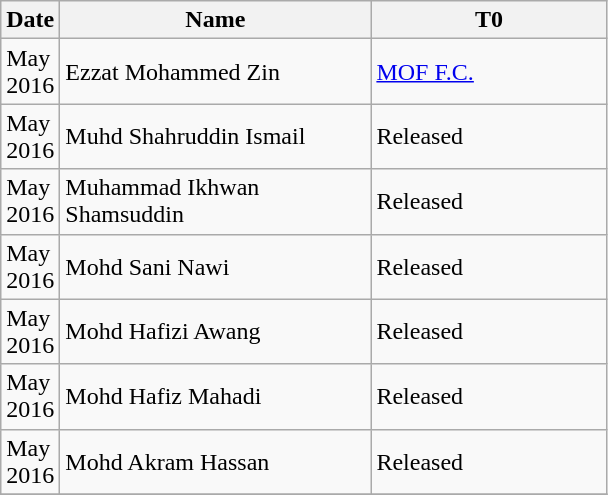<table class="wikitable sortable">
<tr>
<th width= 25>Date</th>
<th width= 200>Name</th>
<th width= 150>T0</th>
</tr>
<tr>
<td>May 2016</td>
<td> Ezzat Mohammed Zin</td>
<td> <a href='#'>MOF F.C.</a></td>
</tr>
<tr>
<td>May 2016</td>
<td> Muhd Shahruddin Ismail</td>
<td>Released</td>
</tr>
<tr>
<td>May 2016</td>
<td> Muhammad Ikhwan Shamsuddin</td>
<td>Released</td>
</tr>
<tr>
<td>May 2016</td>
<td> Mohd Sani Nawi</td>
<td>Released</td>
</tr>
<tr>
<td>May 2016</td>
<td> Mohd Hafizi Awang</td>
<td>Released</td>
</tr>
<tr>
<td>May 2016</td>
<td> Mohd Hafiz Mahadi</td>
<td>Released</td>
</tr>
<tr>
<td>May 2016</td>
<td> Mohd Akram Hassan</td>
<td>Released</td>
</tr>
<tr>
</tr>
</table>
